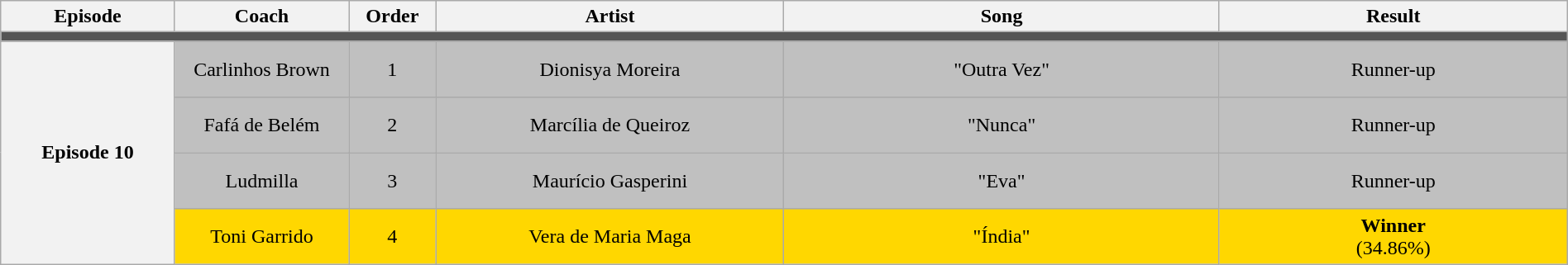<table class="wikitable" style="text-align:center; width:100%;">
<tr>
<th scope="col" width="10%">Episode</th>
<th scope="col" width="10%">Coach</th>
<th scope="col" width="05%">Order</th>
<th scope="col" width="20%">Artist</th>
<th scope="col" width="25%">Song</th>
<th scope="col" width="20%">Result</th>
</tr>
<tr>
<td colspan=6 bgcolor=555555></td>
</tr>
<tr>
<th scope="col" rowspan=5>Episode 10<br></th>
</tr>
<tr style="height:45px" bgcolor=C0C0C0>
<td>Carlinhos Brown</td>
<td>1</td>
<td>Dionisya Moreira</td>
<td>"Outra Vez"</td>
<td>Runner-up</td>
</tr>
<tr style="height:45px" bgcolor=C0C0C0>
<td>Fafá de Belém</td>
<td>2</td>
<td>Marcília de Queiroz</td>
<td>"Nunca"</td>
<td>Runner-up</td>
</tr>
<tr style="height:45px" bgcolor=C0C0C0>
<td>Ludmilla</td>
<td>3</td>
<td>Maurício Gasperini</td>
<td>"Eva"</td>
<td>Runner-up</td>
</tr>
<tr style="height:45px" bgcolor=FFD700>
<td>Toni Garrido</td>
<td>4</td>
<td>Vera de Maria Maga</td>
<td>"Índia"</td>
<td><strong>Winner</strong><br>(34.86%)</td>
</tr>
</table>
